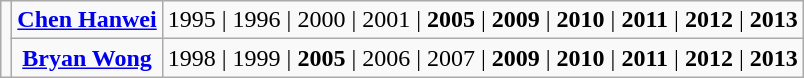<table class="wikitable" style="text-align:center">
<tr>
<td rowspan=2><div></div></td>
<td><strong><a href='#'>Chen Hanwei</a></strong></td>
<td>1995 | 1996 | 2000 | 2001 | <strong>2005</strong> | <strong>2009</strong> | <strong>2010</strong> | <strong>2011</strong> | <strong>2012</strong> | <strong>2013</strong></td>
</tr>
<tr>
<td><strong><a href='#'>Bryan Wong</a></strong></td>
<td>1998 | 1999 | <strong>2005</strong> | 2006 | 2007 | <strong>2009</strong> | <strong>2010</strong> | <strong>2011</strong> | <strong>2012</strong> | <strong>2013</strong></td>
</tr>
</table>
